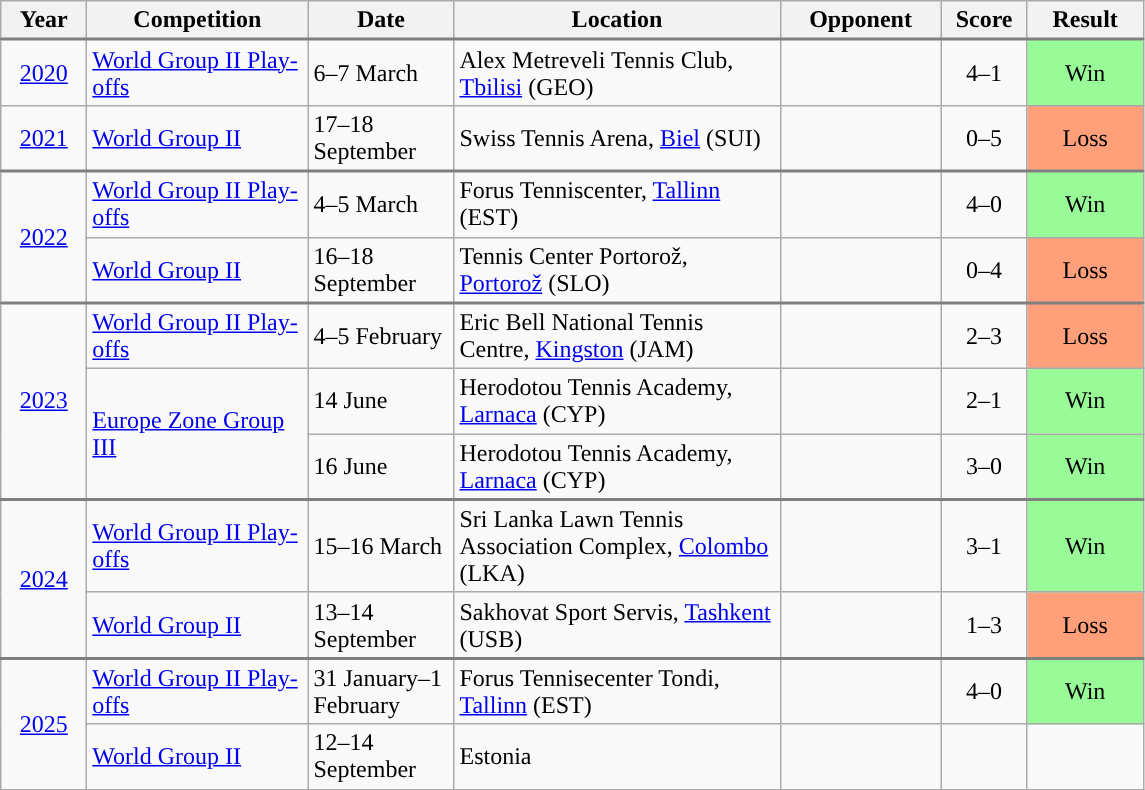<table class="wikitable">
<tr>
<th width="50">Year</th>
<th width="140">Competition</th>
<th width="90">Date</th>
<th width="210">Location</th>
<th width="100">Opponent</th>
<th width="50">Score</th>
<th width="70">Result</th>
</tr>
<tr style="border-top:2px solid gray;">
<td align="center"><a href='#'>2020</a></td>
<td><a href='#'>World Group II Play-offs</a></td>
<td>6–7 March</td>
<td>Alex Metreveli Tennis Club, <a href='#'>Tbilisi</a> (GEO)</td>
<td></td>
<td align="center">4–1</td>
<td align="center" bgcolor="#98FB98">Win</td>
</tr>
<tr>
<td align="center"><a href='#'>2021</a></td>
<td><a href='#'>World Group II</a></td>
<td>17–18 September</td>
<td>Swiss Tennis Arena, <a href='#'>Biel</a> (SUI)</td>
<td></td>
<td align="center">0–5</td>
<td align="center" bgcolor="#FFA07A">Loss</td>
</tr>
<tr style="border-top:2px solid gray;">
<td align="center" rowspan="2"><a href='#'>2022</a></td>
<td><a href='#'>World Group II Play-offs</a></td>
<td>4–5 March</td>
<td>Forus Tenniscenter, <a href='#'>Tallinn</a> (EST)</td>
<td></td>
<td align="center">4–0</td>
<td align="center" bgcolor="#98FB98">Win</td>
</tr>
<tr>
<td><a href='#'>World Group II</a></td>
<td>16–18 September</td>
<td>Tennis Center Portorož, <a href='#'>Portorož</a> (SLO)</td>
<td></td>
<td align="center">0–4</td>
<td align="center" bgcolor="#FFA07A">Loss</td>
</tr>
<tr style="border-top:2px solid gray;">
<td align="center" rowspan="3"><a href='#'>2023</a></td>
<td><a href='#'>World Group II Play-offs</a></td>
<td>4–5 February</td>
<td>Eric Bell National Tennis Centre, <a href='#'>Kingston</a> (JAM)</td>
<td></td>
<td align="center">2–3</td>
<td align="center" bgcolor="#FFA07A">Loss</td>
</tr>
<tr>
<td rowspan="2"><a href='#'>Europe Zone Group III</a></td>
<td>14 June</td>
<td>Herodotou Tennis Academy, <a href='#'>Larnaca</a> (CYP)</td>
<td></td>
<td align="center">2–1</td>
<td align="center" bgcolor="#98FB98">Win</td>
</tr>
<tr>
<td>16 June</td>
<td>Herodotou Tennis Academy, <a href='#'>Larnaca</a> (CYP)</td>
<td></td>
<td align="center">3–0</td>
<td align="center" bgcolor="#98FB98">Win</td>
</tr>
<tr style="border-top:2px solid gray;">
<td align="center" rowspan="2"><a href='#'>2024</a></td>
<td><a href='#'>World Group II Play-offs</a></td>
<td>15–16 March</td>
<td>Sri Lanka Lawn Tennis Association Complex, <a href='#'>Colombo</a> (LKA)</td>
<td></td>
<td align="center">3–1</td>
<td align="center" bgcolor="#98FB98">Win</td>
</tr>
<tr>
<td><a href='#'>World Group II</a></td>
<td>13–14 September</td>
<td>Sakhovat Sport Servis, <a href='#'>Tashkent</a> (USB)</td>
<td></td>
<td align="center">1–3</td>
<td align="center" bgcolor="#FFA07A">Loss</td>
</tr>
<tr style="border-top:2px solid gray;">
<td align="center" rowspan="2"><a href='#'>2025</a></td>
<td><a href='#'>World Group II Play-offs</a></td>
<td>31 January–1 February</td>
<td>Forus Tennisecenter Tondi, <a href='#'>Tallinn</a> (EST)</td>
<td></td>
<td align="center">4–0</td>
<td align="center" bgcolor="#98FB98">Win</td>
</tr>
<tr>
<td><a href='#'>World Group II</a></td>
<td>12–14 September</td>
<td>Estonia</td>
<td></td>
<td></td>
<td></td>
</tr>
</table>
